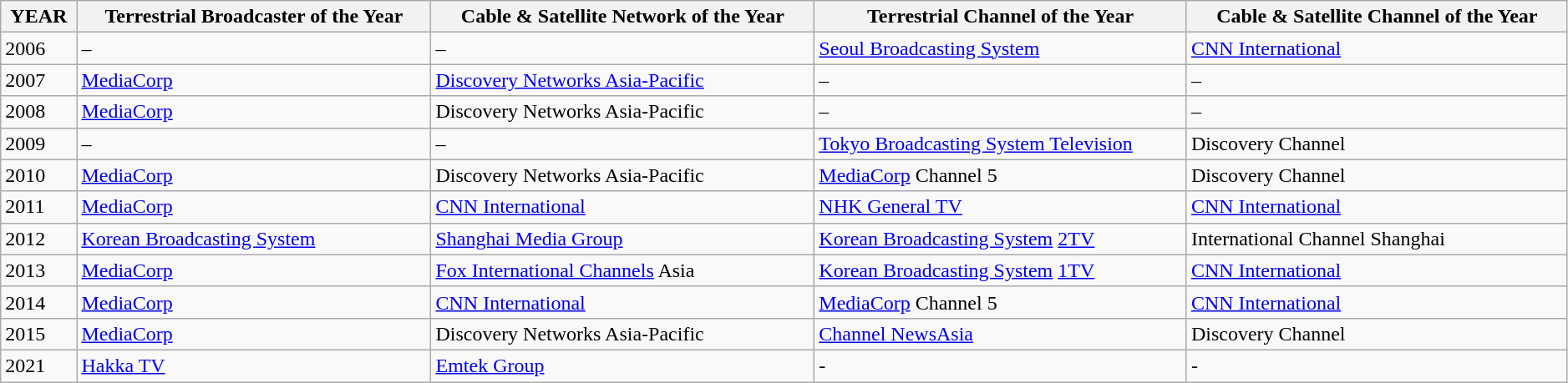<table class="wikitable" style="width:99%;">
<tr>
<th>YEAR</th>
<th>Terrestrial Broadcaster of the Year</th>
<th>Cable & Satellite Network of the Year</th>
<th>Terrestrial Channel of the Year</th>
<th>Cable & Satellite Channel of the Year</th>
</tr>
<tr>
<td>2006</td>
<td>–</td>
<td>–</td>
<td> <a href='#'>Seoul Broadcasting System</a></td>
<td> <a href='#'>CNN International</a></td>
</tr>
<tr>
<td>2007</td>
<td> <a href='#'>MediaCorp</a></td>
<td>  <a href='#'>Discovery Networks Asia-Pacific</a></td>
<td>–</td>
<td>–</td>
</tr>
<tr>
<td>2008</td>
<td> <a href='#'>MediaCorp</a></td>
<td> Discovery Networks Asia-Pacific</td>
<td>–</td>
<td>–</td>
</tr>
<tr>
<td>2009</td>
<td>–</td>
<td>–</td>
<td> <a href='#'>Tokyo Broadcasting System Television</a></td>
<td> Discovery Channel</td>
</tr>
<tr>
<td>2010</td>
<td> <a href='#'>MediaCorp</a></td>
<td>  Discovery Networks Asia-Pacific</td>
<td> <a href='#'>MediaCorp</a> Channel 5</td>
<td> Discovery Channel</td>
</tr>
<tr>
<td>2011</td>
<td> <a href='#'>MediaCorp</a></td>
<td> <a href='#'>CNN International</a></td>
<td> <a href='#'>NHK General TV</a></td>
<td> <a href='#'>CNN International</a></td>
</tr>
<tr>
<td>2012</td>
<td> <a href='#'>Korean Broadcasting System</a></td>
<td> <a href='#'>Shanghai Media Group</a></td>
<td> <a href='#'>Korean Broadcasting System</a> <a href='#'>2TV</a></td>
<td>  International Channel Shanghai</td>
</tr>
<tr>
<td>2013</td>
<td> <a href='#'>MediaCorp</a></td>
<td> <a href='#'>Fox International Channels</a> Asia</td>
<td> <a href='#'>Korean Broadcasting System</a> <a href='#'>1TV</a></td>
<td> <a href='#'>CNN International</a></td>
</tr>
<tr>
<td>2014</td>
<td> <a href='#'>MediaCorp</a></td>
<td> <a href='#'>CNN International</a></td>
<td> <a href='#'>MediaCorp</a> Channel 5</td>
<td> <a href='#'>CNN International</a></td>
</tr>
<tr>
<td>2015</td>
<td> <a href='#'>MediaCorp</a></td>
<td> Discovery Networks Asia-Pacific</td>
<td> <a href='#'>Channel NewsAsia</a></td>
<td> Discovery Channel</td>
</tr>
<tr>
<td>2021</td>
<td> <a href='#'>Hakka TV</a></td>
<td> <a href='#'>Emtek Group</a></td>
<td>-</td>
<td>-</td>
</tr>
</table>
